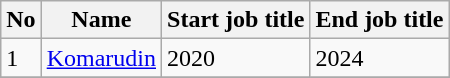<table class="wikitable">
<tr>
<th>No</th>
<th>Name</th>
<th>Start job title</th>
<th>End job title</th>
</tr>
<tr>
<td>1</td>
<td><a href='#'>Komarudin</a></td>
<td>2020</td>
<td>2024</td>
</tr>
<tr>
</tr>
</table>
